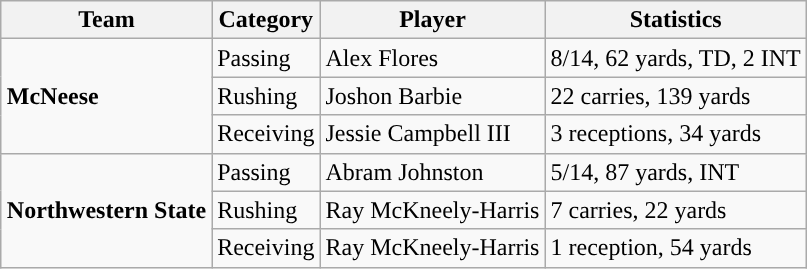<table class="wikitable" style="float: right;">
<tr>
<th>Team</th>
<th>Category</th>
<th>Player</th>
<th>Statistics</th>
</tr>
<tr>
<td rowspan=3><strong>McNeese</strong></td>
<td>Passing</td>
<td>Alex Flores</td>
<td>8/14, 62 yards, TD, 2 INT</td>
</tr>
<tr>
<td>Rushing</td>
<td>Joshon Barbie</td>
<td>22 carries, 139 yards</td>
</tr>
<tr>
<td>Receiving</td>
<td>Jessie Campbell III</td>
<td>3 receptions, 34 yards</td>
</tr>
<tr>
<td rowspan=3><strong>Northwestern State</strong></td>
<td>Passing</td>
<td>Abram Johnston</td>
<td>5/14, 87 yards, INT</td>
</tr>
<tr>
<td>Rushing</td>
<td>Ray McKneely-Harris</td>
<td>7 carries, 22 yards</td>
</tr>
<tr>
<td>Receiving</td>
<td>Ray McKneely-Harris</td>
<td>1 reception, 54 yards</td>
</tr>
</table>
